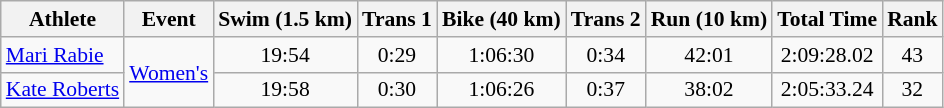<table class="wikitable" style="font-size:90%">
<tr>
<th>Athlete</th>
<th>Event</th>
<th>Swim (1.5 km)</th>
<th>Trans 1</th>
<th>Bike (40 km)</th>
<th>Trans 2</th>
<th>Run (10 km)</th>
<th>Total Time</th>
<th>Rank</th>
</tr>
<tr align=center>
<td align=left><a href='#'>Mari Rabie</a></td>
<td align=left rowspan=2><a href='#'>Women's</a></td>
<td>19:54</td>
<td>0:29</td>
<td>1:06:30</td>
<td>0:34</td>
<td>42:01</td>
<td>2:09:28.02</td>
<td>43</td>
</tr>
<tr align=center>
<td align=left><a href='#'>Kate Roberts</a></td>
<td>19:58</td>
<td>0:30</td>
<td>1:06:26</td>
<td>0:37</td>
<td>38:02</td>
<td>2:05:33.24</td>
<td>32</td>
</tr>
</table>
